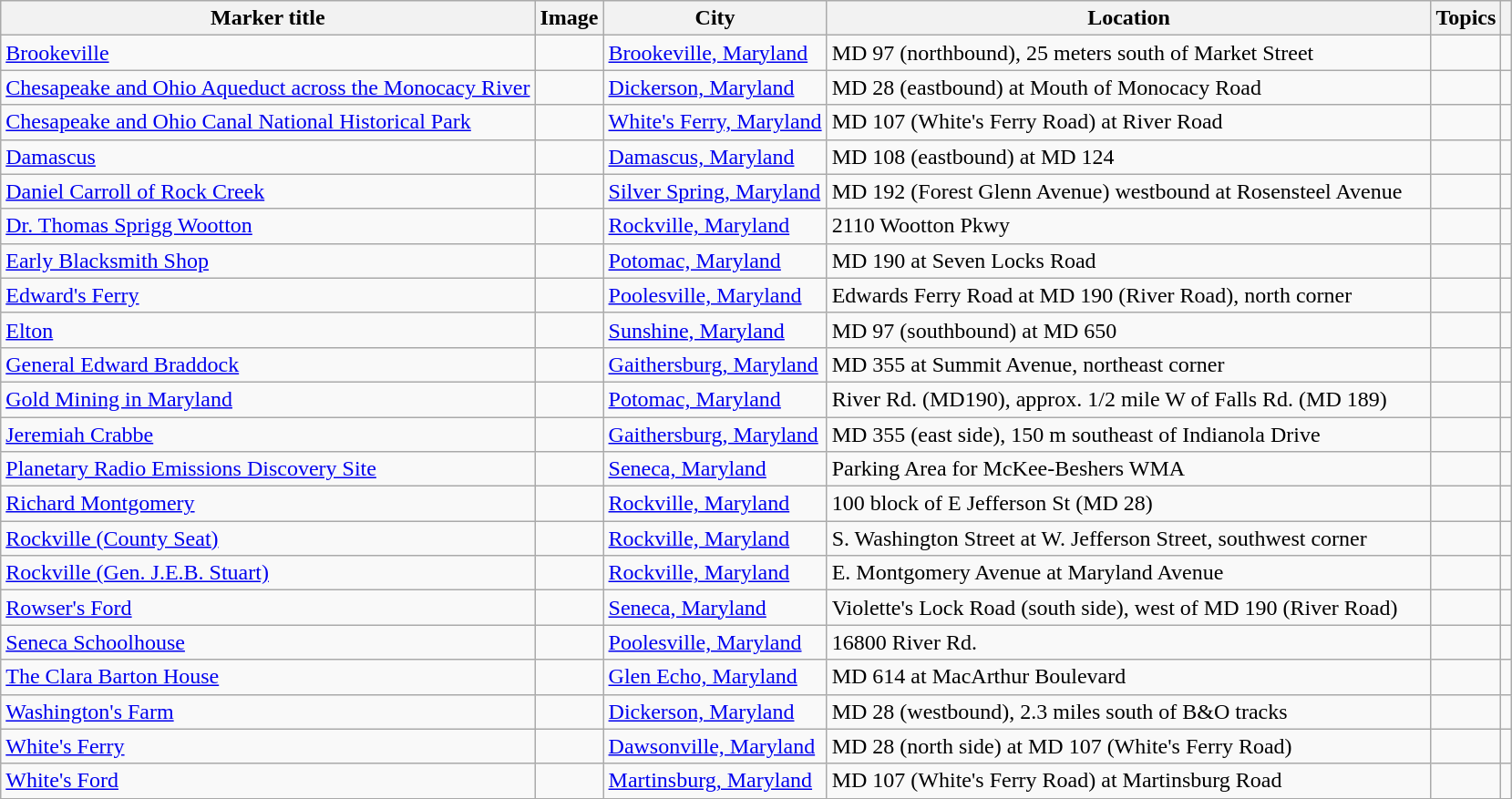<table class="wikitable sortable">
<tr>
<th><strong>Marker title</strong></th>
<th class="unsortable"><strong>Image</strong></th>
<th><strong>City</strong></th>
<th style="width:40%"><strong>Location</strong></th>
<th><strong>Topics</strong></th>
<th class="unsortable"></th>
</tr>
<tr>
<td><a href='#'>Brookeville</a></td>
<td></td>
<td><a href='#'>Brookeville, Maryland</a></td>
<td>MD 97 (northbound), 25 meters south of Market Street<br><small></small></td>
<td></td>
<td></td>
</tr>
<tr>
<td><a href='#'>Chesapeake and Ohio Aqueduct across the Monocacy River</a></td>
<td></td>
<td><a href='#'>Dickerson, Maryland</a></td>
<td>MD 28 (eastbound) at Mouth of Monocacy Road<br><small></small></td>
<td></td>
<td></td>
</tr>
<tr>
<td><a href='#'>Chesapeake and Ohio Canal National Historical Park</a></td>
<td></td>
<td><a href='#'>White's Ferry, Maryland</a></td>
<td>MD 107 (White's Ferry Road) at River Road<br><small></small></td>
<td></td>
<td></td>
</tr>
<tr>
<td><a href='#'>Damascus</a></td>
<td></td>
<td><a href='#'>Damascus, Maryland</a></td>
<td>MD 108 (eastbound) at MD 124<br><small></small></td>
<td></td>
<td></td>
</tr>
<tr>
<td><a href='#'>Daniel Carroll of Rock Creek</a></td>
<td></td>
<td><a href='#'>Silver Spring, Maryland</a></td>
<td>MD 192 (Forest Glenn Avenue) westbound at Rosensteel Avenue<br><small></small></td>
<td></td>
<td></td>
</tr>
<tr>
<td><a href='#'>Dr. Thomas Sprigg Wootton</a></td>
<td></td>
<td><a href='#'>Rockville, Maryland</a></td>
<td>2110 Wootton Pkwy<br><small></small></td>
<td></td>
<td></td>
</tr>
<tr>
<td><a href='#'>Early Blacksmith Shop</a></td>
<td></td>
<td><a href='#'>Potomac, Maryland</a></td>
<td>MD 190 at Seven Locks Road<br><small></small></td>
<td></td>
<td></td>
</tr>
<tr>
<td><a href='#'>Edward's Ferry</a></td>
<td></td>
<td><a href='#'>Poolesville, Maryland</a></td>
<td>Edwards Ferry Road at MD 190 (River Road), north corner<br><small></small></td>
<td></td>
<td></td>
</tr>
<tr>
<td><a href='#'>Elton</a></td>
<td></td>
<td><a href='#'>Sunshine, Maryland</a></td>
<td>MD 97 (southbound) at MD 650<br><small></small></td>
<td></td>
<td></td>
</tr>
<tr>
<td><a href='#'>General Edward Braddock</a></td>
<td></td>
<td><a href='#'>Gaithersburg, Maryland</a></td>
<td>MD 355 at Summit Avenue, northeast corner<br><small></small></td>
<td></td>
<td></td>
</tr>
<tr>
<td><a href='#'>Gold Mining in Maryland</a></td>
<td></td>
<td><a href='#'>Potomac, Maryland</a></td>
<td>River Rd. (MD190), approx. 1/2 mile W of Falls Rd. (MD 189)<br><small></small></td>
<td></td>
<td></td>
</tr>
<tr>
<td><a href='#'>Jeremiah Crabbe</a></td>
<td></td>
<td><a href='#'>Gaithersburg, Maryland</a></td>
<td>MD 355 (east side), 150 m southeast of Indianola Drive<br><small></small></td>
<td></td>
<td></td>
</tr>
<tr>
<td><a href='#'>Planetary Radio Emissions Discovery Site</a></td>
<td></td>
<td><a href='#'>Seneca, Maryland</a></td>
<td>Parking Area for McKee-Beshers WMA<br><small></small></td>
<td></td>
<td></td>
</tr>
<tr>
<td><a href='#'>Richard Montgomery</a></td>
<td></td>
<td><a href='#'>Rockville, Maryland</a></td>
<td>100 block of E Jefferson St (MD 28)<br><small></small></td>
<td></td>
<td></td>
</tr>
<tr>
<td><a href='#'>Rockville (County Seat)</a></td>
<td></td>
<td><a href='#'>Rockville, Maryland</a></td>
<td>S. Washington Street at W. Jefferson Street, southwest corner<br><small></small></td>
<td></td>
<td></td>
</tr>
<tr>
<td><a href='#'>Rockville (Gen. J.E.B. Stuart)</a></td>
<td></td>
<td><a href='#'>Rockville, Maryland</a></td>
<td>E. Montgomery Avenue at Maryland Avenue<br><small></small></td>
<td></td>
<td></td>
</tr>
<tr>
<td><a href='#'>Rowser's Ford</a></td>
<td></td>
<td><a href='#'>Seneca, Maryland</a></td>
<td>Violette's Lock Road (south side), west of MD 190 (River Road)<br><small></small></td>
<td></td>
<td></td>
</tr>
<tr>
<td><a href='#'>Seneca Schoolhouse</a></td>
<td></td>
<td><a href='#'>Poolesville, Maryland</a></td>
<td>16800 River Rd.<br><small></small></td>
<td></td>
<td></td>
</tr>
<tr>
<td><a href='#'>The Clara Barton House</a></td>
<td></td>
<td><a href='#'>Glen Echo, Maryland</a></td>
<td>MD 614 at MacArthur Boulevard<br><small></small></td>
<td></td>
<td></td>
</tr>
<tr>
<td><a href='#'>Washington's Farm</a></td>
<td></td>
<td><a href='#'>Dickerson, Maryland</a></td>
<td>MD 28 (westbound), 2.3 miles south of B&O tracks<br><small></small></td>
<td></td>
<td></td>
</tr>
<tr>
<td><a href='#'>White's Ferry</a></td>
<td></td>
<td><a href='#'>Dawsonville, Maryland</a></td>
<td>MD 28 (north side) at MD 107 (White's Ferry Road)<br><small></small></td>
<td></td>
<td></td>
</tr>
<tr>
<td><a href='#'>White's Ford</a></td>
<td></td>
<td><a href='#'>Martinsburg, Maryland</a></td>
<td>MD 107 (White's Ferry Road) at Martinsburg Road<br><small></small></td>
<td></td>
<td></td>
</tr>
<tr>
</tr>
</table>
